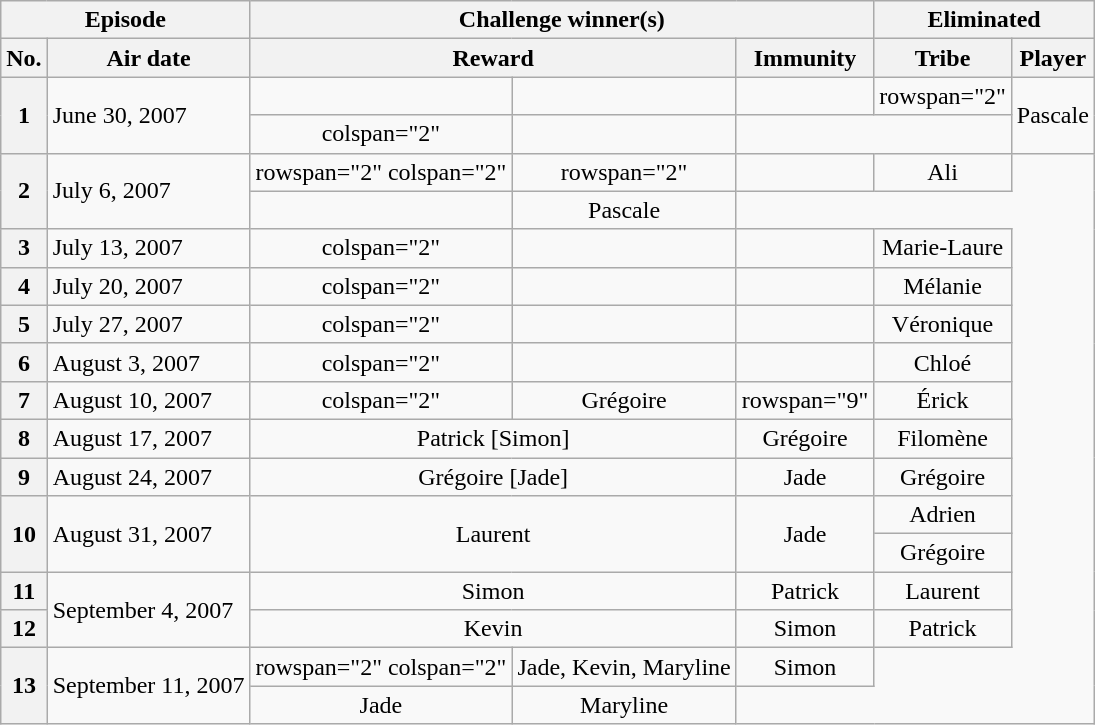<table class="wikitable unsortable" style="text-align:center;">
<tr>
<th colspan="2" scope="col">Episode</th>
<th colspan="3" scope="col">Challenge winner(s)</th>
<th colspan="2" scope="col">Eliminated</th>
</tr>
<tr>
<th scope="col">No.</th>
<th scope="col">Air date</th>
<th scope="col" colspan="2">Reward</th>
<th scope="col">Immunity</th>
<th scope="col">Tribe</th>
<th scope="col">Player</th>
</tr>
<tr>
<th rowspan="2" scope="row">1</th>
<td rowspan="2" align="left">June 30, 2007</td>
<td></td>
<td></td>
<td></td>
<td>rowspan="2" </td>
<td rowspan="2">Pascale</td>
</tr>
<tr>
<td>colspan="2" </td>
<td></td>
</tr>
<tr>
<th rowspan="2" scope="row">2</th>
<td rowspan="2" align="left">July 6, 2007</td>
<td>rowspan="2" colspan="2" </td>
<td>rowspan="2" </td>
<td></td>
<td>Ali</td>
</tr>
<tr>
<td></td>
<td>Pascale</td>
</tr>
<tr>
<th scope="row">3</th>
<td align="left">July 13, 2007</td>
<td>colspan="2" </td>
<td></td>
<td></td>
<td>Marie-Laure</td>
</tr>
<tr>
<th scope="row">4</th>
<td align="left">July 20, 2007</td>
<td>colspan="2" </td>
<td></td>
<td></td>
<td>Mélanie</td>
</tr>
<tr>
<th scope="row">5</th>
<td align="left">July 27, 2007</td>
<td>colspan="2" </td>
<td></td>
<td></td>
<td>Véronique</td>
</tr>
<tr>
<th scope="row">6</th>
<td align="left">August 3, 2007</td>
<td>colspan="2" </td>
<td></td>
<td></td>
<td>Chloé</td>
</tr>
<tr>
<th scope="row">7</th>
<td align="left">August 10, 2007</td>
<td>colspan="2" </td>
<td>Grégoire</td>
<td>rowspan="9" </td>
<td>Érick</td>
</tr>
<tr>
<th scope="row">8</th>
<td align="left">August 17, 2007</td>
<td colspan="2">Patrick [Simon]</td>
<td>Grégoire</td>
<td>Filomène</td>
</tr>
<tr>
<th scope="row">9</th>
<td align="left">August 24, 2007</td>
<td colspan="2">Grégoire [Jade]</td>
<td>Jade</td>
<td>Grégoire</td>
</tr>
<tr>
<th rowspan="2" scope="row">10</th>
<td rowspan="2" align="left">August 31, 2007</td>
<td rowspan="2" colspan="2">Laurent</td>
<td rowspan="2">Jade</td>
<td>Adrien</td>
</tr>
<tr>
<td>Grégoire</td>
</tr>
<tr>
<th scope="row">11</th>
<td rowspan="2" align="left">September 4, 2007</td>
<td colspan="2">Simon</td>
<td>Patrick</td>
<td>Laurent</td>
</tr>
<tr>
<th scope="row">12</th>
<td colspan="2">Kevin</td>
<td>Simon</td>
<td>Patrick</td>
</tr>
<tr>
<th rowspan="2" scope="row">13</th>
<td rowspan="2" align="left">September 11, 2007</td>
<td>rowspan="2" colspan="2" </td>
<td>Jade, Kevin, Maryline</td>
<td>Simon</td>
</tr>
<tr>
<td>Jade</td>
<td>Maryline</td>
</tr>
</table>
